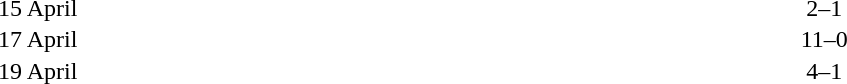<table cellspacing=1 width=70%>
<tr>
<th width=25%></th>
<th width=30%></th>
<th width=15%></th>
<th width=30%></th>
</tr>
<tr>
<td>15 April</td>
<td align=right></td>
<td align=center>2–1</td>
<td></td>
</tr>
<tr>
<td>17 April</td>
<td align=right></td>
<td align=center>11–0</td>
<td></td>
</tr>
<tr>
<td>19 April</td>
<td align=right></td>
<td align=center>4–1</td>
<td></td>
</tr>
</table>
